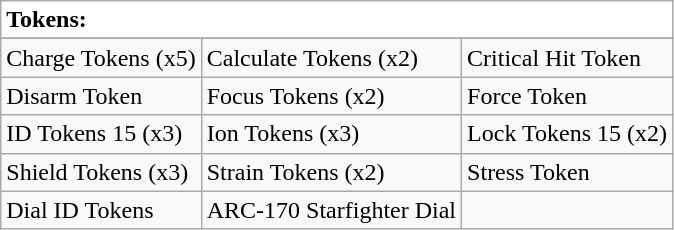<table class="wikitable" style="text-align: left;">
<tr style="background:#ffffff;"color:black;">
<td colspan="3"><strong>Tokens:</strong></td>
</tr>
<tr style="background:#f0f0f0;">
</tr>
<tr>
<td>Charge Tokens (x5)</td>
<td>Calculate Tokens (x2)</td>
<td>Critical Hit Token</td>
</tr>
<tr>
<td>Disarm Token</td>
<td>Focus Tokens (x2)</td>
<td>Force Token</td>
</tr>
<tr>
<td>ID Tokens 15 (x3)</td>
<td>Ion Tokens (x3)</td>
<td>Lock Tokens 15 (x2)</td>
</tr>
<tr>
<td>Shield Tokens (x3)</td>
<td>Strain Tokens (x2)</td>
<td>Stress Token</td>
</tr>
<tr>
<td>Dial ID Tokens</td>
<td>ARC-170 Starfighter Dial</td>
<td></td>
</tr>
</table>
